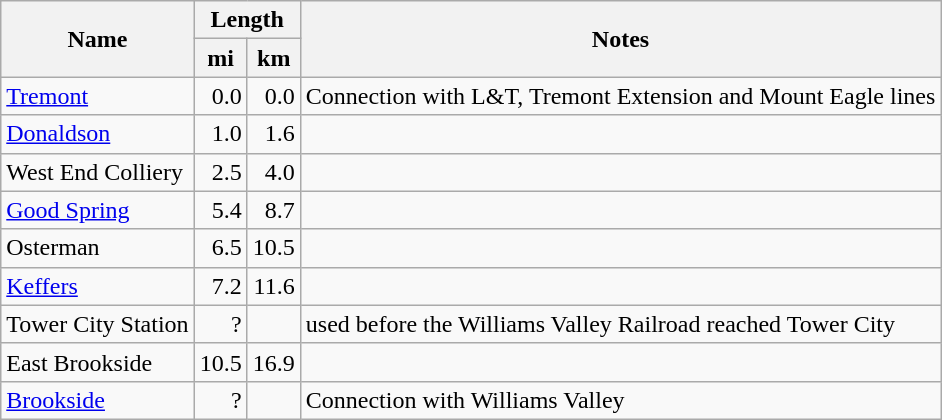<table class="wikitable" style="text-align:right">
<tr>
<th rowspan=2>Name</th>
<th colspan=2>Length</th>
<th rowspan=2>Notes</th>
</tr>
<tr>
<th>mi</th>
<th>km</th>
</tr>
<tr>
<td align="left"><a href='#'>Tremont</a></td>
<td>0.0</td>
<td>0.0</td>
<td align="left">Connection with L&T, Tremont Extension and Mount Eagle lines</td>
</tr>
<tr>
<td align="left"><a href='#'>Donaldson</a></td>
<td>1.0</td>
<td>1.6</td>
<td></td>
</tr>
<tr>
<td align="left">West End Colliery</td>
<td>2.5</td>
<td>4.0</td>
<td></td>
</tr>
<tr>
<td align="left"><a href='#'>Good Spring</a></td>
<td>5.4</td>
<td>8.7</td>
<td></td>
</tr>
<tr>
<td align="left">Osterman</td>
<td>6.5</td>
<td>10.5</td>
<td></td>
</tr>
<tr>
<td align="left"><a href='#'>Keffers</a></td>
<td>7.2</td>
<td>11.6</td>
<td></td>
</tr>
<tr>
<td align="left">Tower City Station</td>
<td>?</td>
<td></td>
<td align="left">used before the Williams Valley Railroad reached Tower City</td>
</tr>
<tr>
<td align="left">East Brookside</td>
<td>10.5</td>
<td>16.9</td>
<td></td>
</tr>
<tr>
<td align="left"><a href='#'>Brookside</a></td>
<td>?</td>
<td></td>
<td align="left">Connection with Williams Valley</td>
</tr>
</table>
